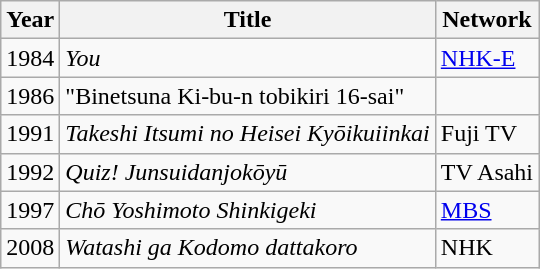<table class="wikitable">
<tr>
<th>Year</th>
<th>Title</th>
<th>Network</th>
</tr>
<tr>
<td>1984</td>
<td><em>You</em></td>
<td><a href='#'>NHK-E</a></td>
</tr>
<tr>
<td>1986</td>
<td>"Binetsuna Ki-bu-n tobikiri 16-sai"</td>
<td></td>
</tr>
<tr>
<td>1991</td>
<td><em>Takeshi Itsumi no Heisei Kyōikuiinkai</em></td>
<td>Fuji TV</td>
</tr>
<tr>
<td>1992</td>
<td><em>Quiz! Junsuidanjokōyū</em></td>
<td>TV Asahi</td>
</tr>
<tr>
<td>1997</td>
<td><em>Chō Yoshimoto Shinkigeki</em></td>
<td><a href='#'>MBS</a></td>
</tr>
<tr>
<td>2008</td>
<td><em>Watashi ga Kodomo dattakoro</em></td>
<td>NHK</td>
</tr>
</table>
